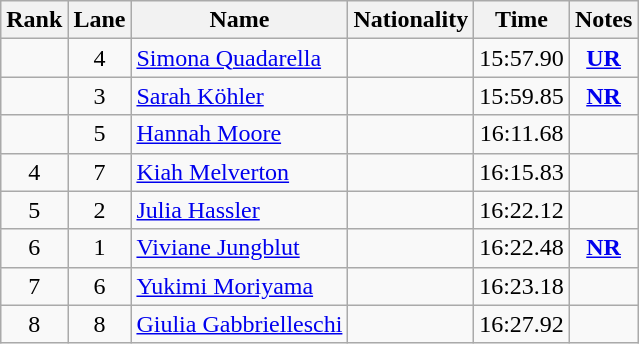<table class="wikitable sortable" style="text-align:center">
<tr>
<th>Rank</th>
<th>Lane</th>
<th>Name</th>
<th>Nationality</th>
<th>Time</th>
<th>Notes</th>
</tr>
<tr>
<td></td>
<td>4</td>
<td align="left"><a href='#'>Simona Quadarella</a></td>
<td align="left"></td>
<td>15:57.90</td>
<td><strong><a href='#'>UR</a></strong></td>
</tr>
<tr>
<td></td>
<td>3</td>
<td align="left"><a href='#'>Sarah Köhler</a></td>
<td align="left"></td>
<td>15:59.85</td>
<td><strong><a href='#'>NR</a></strong></td>
</tr>
<tr>
<td></td>
<td>5</td>
<td align="left"><a href='#'>Hannah Moore</a></td>
<td align="left"></td>
<td>16:11.68</td>
<td></td>
</tr>
<tr>
<td>4</td>
<td>7</td>
<td align="left"><a href='#'>Kiah Melverton</a></td>
<td align="left"></td>
<td>16:15.83</td>
<td></td>
</tr>
<tr>
<td>5</td>
<td>2</td>
<td align="left"><a href='#'>Julia Hassler</a></td>
<td align="left"></td>
<td>16:22.12</td>
<td></td>
</tr>
<tr>
<td>6</td>
<td>1</td>
<td align="left"><a href='#'>Viviane Jungblut</a></td>
<td align="left"></td>
<td>16:22.48</td>
<td><strong><a href='#'>NR</a></strong></td>
</tr>
<tr>
<td>7</td>
<td>6</td>
<td align="left"><a href='#'>Yukimi Moriyama</a></td>
<td align="left"></td>
<td>16:23.18</td>
<td></td>
</tr>
<tr>
<td>8</td>
<td>8</td>
<td align="left"><a href='#'>Giulia Gabbrielleschi</a></td>
<td align="left"></td>
<td>16:27.92</td>
<td></td>
</tr>
</table>
